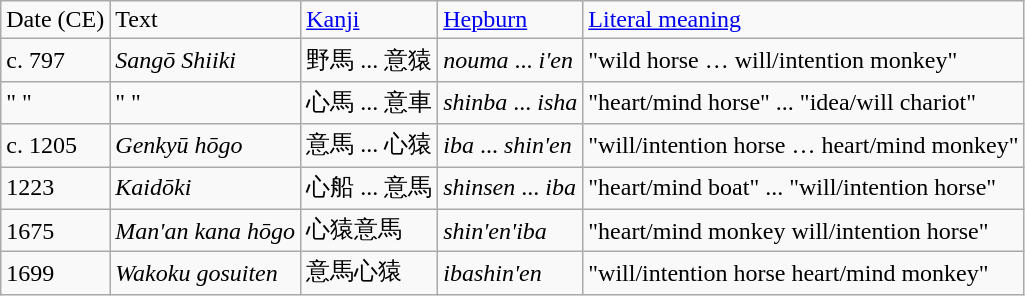<table class="wikitable">
<tr>
<td>Date (CE)</td>
<td>Text</td>
<td><a href='#'>Kanji</a></td>
<td><a href='#'>Hepburn</a></td>
<td><a href='#'>Literal meaning</a></td>
</tr>
<tr>
<td>c. 797</td>
<td><em>Sangō Shiiki</em></td>
<td>野馬 ... 意猿</td>
<td><em>nouma</em> ... <em>i'en</em></td>
<td>"wild horse … will/intention monkey"</td>
</tr>
<tr>
<td>" "</td>
<td>" "</td>
<td>心馬 ... 意車</td>
<td><em>shinba</em> ... <em>isha</em></td>
<td>"heart/mind horse" ... "idea/will chariot"</td>
</tr>
<tr>
<td>c. 1205</td>
<td><em>Genkyū hōgo</em></td>
<td>意馬 ... 心猿</td>
<td><em>iba</em> ... <em>shin'en</em></td>
<td>"will/intention horse … heart/mind monkey"</td>
</tr>
<tr>
<td>1223</td>
<td><em>Kaidōki</em></td>
<td>心船 ... 意馬</td>
<td><em>shinsen</em> ... <em>iba</em></td>
<td>"heart/mind boat" ... "will/intention horse"</td>
</tr>
<tr>
<td>1675</td>
<td><em>Man'an kana hōgo</em></td>
<td>心猿意馬</td>
<td><em>shin'en'iba</em></td>
<td>"heart/mind monkey will/intention horse"</td>
</tr>
<tr>
<td>1699</td>
<td><em>Wakoku gosuiten</em></td>
<td>意馬心猿</td>
<td><em>ibashin'en</em></td>
<td>"will/intention horse heart/mind monkey"</td>
</tr>
</table>
